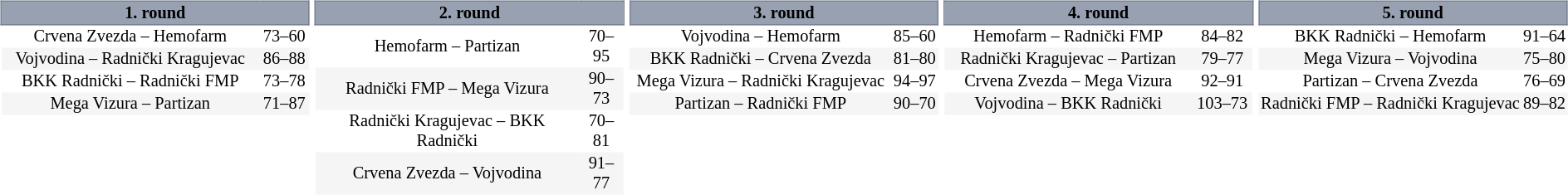<table width=100%>
<tr>
<td width=20% valign="top"><br><table border=0 cellspacing=0 cellpadding=1em style="font-size: 85%; border-collapse: collapse;" width=100%>
<tr>
<td colspan=5 bgcolor=#98A1B2 style="border:1px solid #7A8392;text-align:center;"><span><strong>1. round</strong></span></td>
</tr>
<tr align=center bgcolor=#FFFFFF>
<td>Crvena Zvezda – Hemofarm</td>
<td>73–60</td>
</tr>
<tr align=center bgcolor=#f5f5f5>
<td>Vojvodina – Radnički Kragujevac</td>
<td>86–88</td>
</tr>
<tr align=center bgcolor=#FFFFFF>
<td>BKK Radnički – Radnički FMP</td>
<td>73–78</td>
</tr>
<tr align=center bgcolor=#f5f5f5>
<td>Mega Vizura – Partizan</td>
<td>71–87</td>
</tr>
</table>
</td>
<td width=20% valign="top"><br><table border=0 cellspacing=0 cellpadding=1em style="font-size: 85%; border-collapse: collapse;" width=100%>
<tr>
<td colspan=5 bgcolor=#98A1B2 style="border:1px solid #7A8392;text-align:center;"><span><strong>2. round</strong></span></td>
</tr>
<tr align=center bgcolor=#FFFFFF>
<td>Hemofarm – Partizan</td>
<td>70–95</td>
</tr>
<tr align=center bgcolor=#f5f5f5>
<td>Radnički FMP – Mega Vizura</td>
<td>90–73</td>
</tr>
<tr align=center bgcolor=#FFFFFF>
<td>Radnički Kragujevac – BKK Radnički</td>
<td>70–81</td>
</tr>
<tr align=center bgcolor=#f5f5f5>
<td>Crvena Zvezda – Vojvodina</td>
<td>91–77</td>
</tr>
</table>
</td>
<td width=20% valign="top"><br><table border=0 cellspacing=0 cellpadding=1em style="font-size: 85%; border-collapse: collapse;" width=100%>
<tr>
<td colspan=5 bgcolor=#98A1B2 style="border:1px solid #7A8392;text-align:center;"><span><strong>3. round</strong></span></td>
</tr>
<tr align=center bgcolor=#FFFFFF>
<td>Vojvodina – Hemofarm</td>
<td>85–60</td>
</tr>
<tr align=center bgcolor=#f5f5f5>
<td>BKK Radnički – Crvena Zvezda</td>
<td>81–80</td>
</tr>
<tr align=center bgcolor=#FFFFFF>
<td>Mega Vizura – Radnički Kragujevac</td>
<td>94–97</td>
</tr>
<tr align=center bgcolor=#f5f5f5>
<td>Partizan – Radnički FMP</td>
<td>90–70</td>
</tr>
</table>
</td>
<td width=20% valign="top"><br><table border=0 cellspacing=0 cellpadding=1em style="font-size: 85%; border-collapse: collapse;" width=100%>
<tr>
<td colspan=5 bgcolor=#98A1B2 style="border:1px solid #7A8392;text-align:center;"><span><strong>4. round</strong></span></td>
</tr>
<tr align=center bgcolor=#FFFFFF>
<td>Hemofarm – Radnički FMP</td>
<td>84–82</td>
</tr>
<tr align=center bgcolor=#f5f5f5>
<td>Radnički Kragujevac – Partizan</td>
<td>79–77</td>
</tr>
<tr align=center bgcolor=#FFFFFF>
<td>Crvena Zvezda – Mega Vizura</td>
<td>92–91</td>
</tr>
<tr align=center bgcolor=#f5f5f5>
<td>Vojvodina – BKK Radnički</td>
<td>103–73</td>
</tr>
</table>
</td>
<td width=20% valign="top"><br><table border=0 cellspacing=0 cellpadding=1em style="font-size: 85%; border-collapse: collapse;" width=100%>
<tr>
<td colspan=5 bgcolor=#98A1B2 style="border:1px solid #7A8392;text-align:center;"><span><strong>5. round</strong> </span></td>
</tr>
<tr align=center bgcolor=#FFFFFF>
<td>BKK Radnički – Hemofarm</td>
<td>91–64</td>
</tr>
<tr align=center bgcolor=#f5f5f5>
<td>Mega Vizura – Vojvodina</td>
<td>75–80</td>
</tr>
<tr align=center bgcolor=#FFFFFF>
<td>Partizan – Crvena Zvezda</td>
<td>76–69</td>
</tr>
<tr align=center bgcolor=#f5f5f5>
<td>Radnički FMP – Radnički Kragujevac</td>
<td>89–82</td>
</tr>
</table>
</td>
</tr>
</table>
